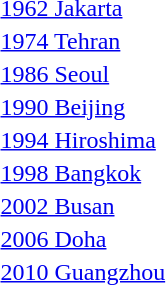<table>
<tr>
<td><a href='#'>1962 Jakarta</a></td>
<td></td>
<td></td>
<td></td>
</tr>
<tr>
<td><a href='#'>1974 Tehran</a></td>
<td></td>
<td></td>
<td></td>
</tr>
<tr>
<td><a href='#'>1986 Seoul</a></td>
<td></td>
<td></td>
<td></td>
</tr>
<tr>
<td><a href='#'>1990 Beijing</a></td>
<td></td>
<td></td>
<td></td>
</tr>
<tr>
<td><a href='#'>1994 Hiroshima</a></td>
<td></td>
<td></td>
<td></td>
</tr>
<tr>
<td><a href='#'>1998 Bangkok</a></td>
<td></td>
<td></td>
<td></td>
</tr>
<tr>
<td><a href='#'>2002 Busan</a></td>
<td></td>
<td></td>
<td></td>
</tr>
<tr>
<td rowspan=2><a href='#'>2006 Doha</a></td>
<td rowspan=2></td>
<td rowspan=2></td>
<td></td>
</tr>
<tr>
<td></td>
</tr>
<tr>
<td rowspan=2><a href='#'>2010 Guangzhou</a></td>
<td rowspan=2></td>
<td rowspan=2></td>
<td></td>
</tr>
<tr>
<td></td>
</tr>
</table>
